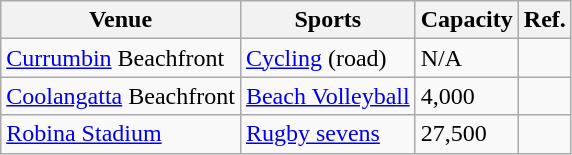<table class="wikitable sortable">
<tr>
<th rowspan="1">Venue</th>
<th colspan="1" class="unsortable">Sports</th>
<th rowspan="1">Capacity</th>
<th rowspan="1" class="unsortable">Ref.</th>
</tr>
<tr>
<td><a href='#'>Currumbin</a> Beachfront</td>
<td><a href='#'>Cycling</a> (road)</td>
<td>N/A</td>
<td></td>
</tr>
<tr>
<td><a href='#'>Coolangatta</a> Beachfront</td>
<td><a href='#'>Beach Volleyball</a></td>
<td>4,000</td>
<td></td>
</tr>
<tr>
<td><a href='#'>Robina Stadium</a></td>
<td><a href='#'>Rugby sevens</a></td>
<td>27,500</td>
<td></td>
</tr>
</table>
